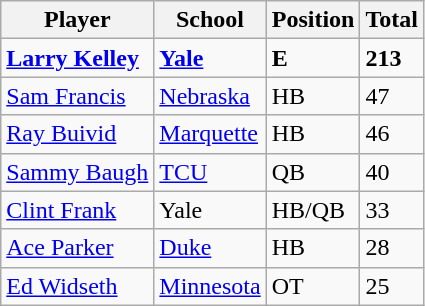<table class="wikitable">
<tr>
<th>Player</th>
<th>School</th>
<th>Position</th>
<th>Total</th>
</tr>
<tr>
<td><strong><a href='#'>Larry Kelley</a></strong></td>
<td><strong><a href='#'>Yale</a></strong></td>
<td><strong>E</strong></td>
<td><strong>213</strong></td>
</tr>
<tr>
<td><a href='#'>Sam Francis</a></td>
<td><a href='#'>Nebraska</a></td>
<td>HB</td>
<td>47</td>
</tr>
<tr>
<td><a href='#'>Ray Buivid</a></td>
<td><a href='#'>Marquette</a></td>
<td>HB</td>
<td>46</td>
</tr>
<tr>
<td><a href='#'>Sammy Baugh</a></td>
<td><a href='#'>TCU</a></td>
<td>QB</td>
<td>40</td>
</tr>
<tr>
<td><a href='#'>Clint Frank</a></td>
<td>Yale</td>
<td>HB/QB</td>
<td>33</td>
</tr>
<tr>
<td><a href='#'>Ace Parker</a></td>
<td><a href='#'>Duke</a></td>
<td>HB</td>
<td>28</td>
</tr>
<tr>
<td><a href='#'>Ed Widseth</a></td>
<td><a href='#'>Minnesota</a></td>
<td>OT</td>
<td>25</td>
</tr>
</table>
